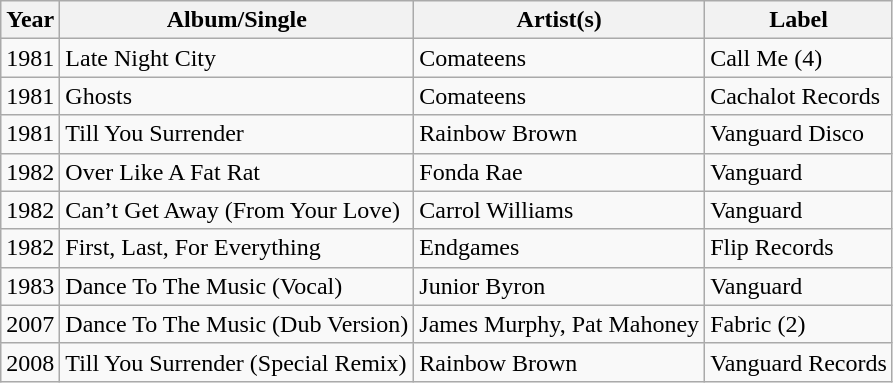<table class="wikitable">
<tr>
<th>Year</th>
<th>Album/Single</th>
<th>Artist(s)</th>
<th>Label</th>
</tr>
<tr>
<td>1981</td>
<td>Late Night City</td>
<td>Comateens</td>
<td>Call Me (4)</td>
</tr>
<tr>
<td>1981</td>
<td>Ghosts</td>
<td>Comateens</td>
<td>Cachalot Records</td>
</tr>
<tr>
<td>1981</td>
<td>Till You Surrender</td>
<td>Rainbow Brown</td>
<td>Vanguard Disco</td>
</tr>
<tr>
<td>1982</td>
<td>Over Like A Fat Rat</td>
<td>Fonda Rae</td>
<td>Vanguard</td>
</tr>
<tr>
<td>1982</td>
<td>Can’t Get Away (From Your Love)</td>
<td>Carrol Williams</td>
<td>Vanguard</td>
</tr>
<tr>
<td>1982</td>
<td>First, Last, For Everything</td>
<td>Endgames</td>
<td>Flip Records</td>
</tr>
<tr>
<td>1983</td>
<td>Dance To The Music (Vocal)</td>
<td>Junior Byron</td>
<td>Vanguard</td>
</tr>
<tr>
<td>2007</td>
<td>Dance To The Music (Dub Version)</td>
<td>James Murphy, Pat Mahoney</td>
<td>Fabric (2)</td>
</tr>
<tr>
<td>2008</td>
<td>Till You Surrender (Special  Remix)</td>
<td>Rainbow Brown</td>
<td>Vanguard Records</td>
</tr>
</table>
